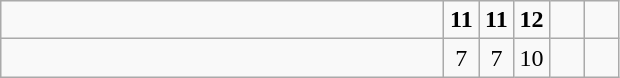<table class="wikitable">
<tr>
<td style="width:18em"><strong></strong></td>
<td align=center style="width:1em"><strong>11</strong></td>
<td align=center style="width:1em"><strong>11</strong></td>
<td align=center style="width:1em"><strong>12</strong></td>
<td align=center style="width:1em"></td>
<td align=center style="width:1em"></td>
</tr>
<tr>
<td style="width:18em"></td>
<td align=center style="width:1em">7</td>
<td align=center style="width:1em">7</td>
<td align=center style="width:1em">10</td>
<td align=center style="width:1em"></td>
<td align=center style="width:1em"></td>
</tr>
</table>
